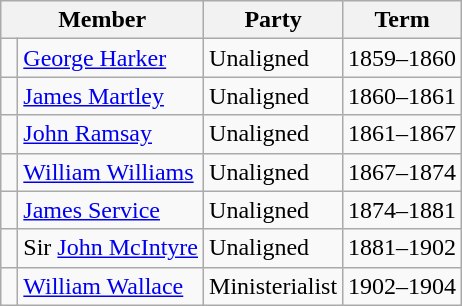<table class="wikitable">
<tr>
<th colspan="2">Member</th>
<th>Party</th>
<th>Term</th>
</tr>
<tr>
<td> </td>
<td><a href='#'>George Harker</a></td>
<td>Unaligned</td>
<td>1859–1860</td>
</tr>
<tr>
<td> </td>
<td><a href='#'>James Martley</a></td>
<td>Unaligned</td>
<td>1860–1861</td>
</tr>
<tr>
<td> </td>
<td><a href='#'>John Ramsay</a></td>
<td>Unaligned</td>
<td>1861–1867</td>
</tr>
<tr>
<td> </td>
<td><a href='#'>William Williams</a></td>
<td>Unaligned</td>
<td>1867–1874</td>
</tr>
<tr>
<td> </td>
<td><a href='#'>James Service</a></td>
<td>Unaligned</td>
<td>1874–1881</td>
</tr>
<tr>
<td> </td>
<td>Sir <a href='#'>John McIntyre</a></td>
<td>Unaligned</td>
<td>1881–1902</td>
</tr>
<tr>
<td> </td>
<td><a href='#'>William Wallace</a></td>
<td>Ministerialist</td>
<td>1902–1904</td>
</tr>
</table>
